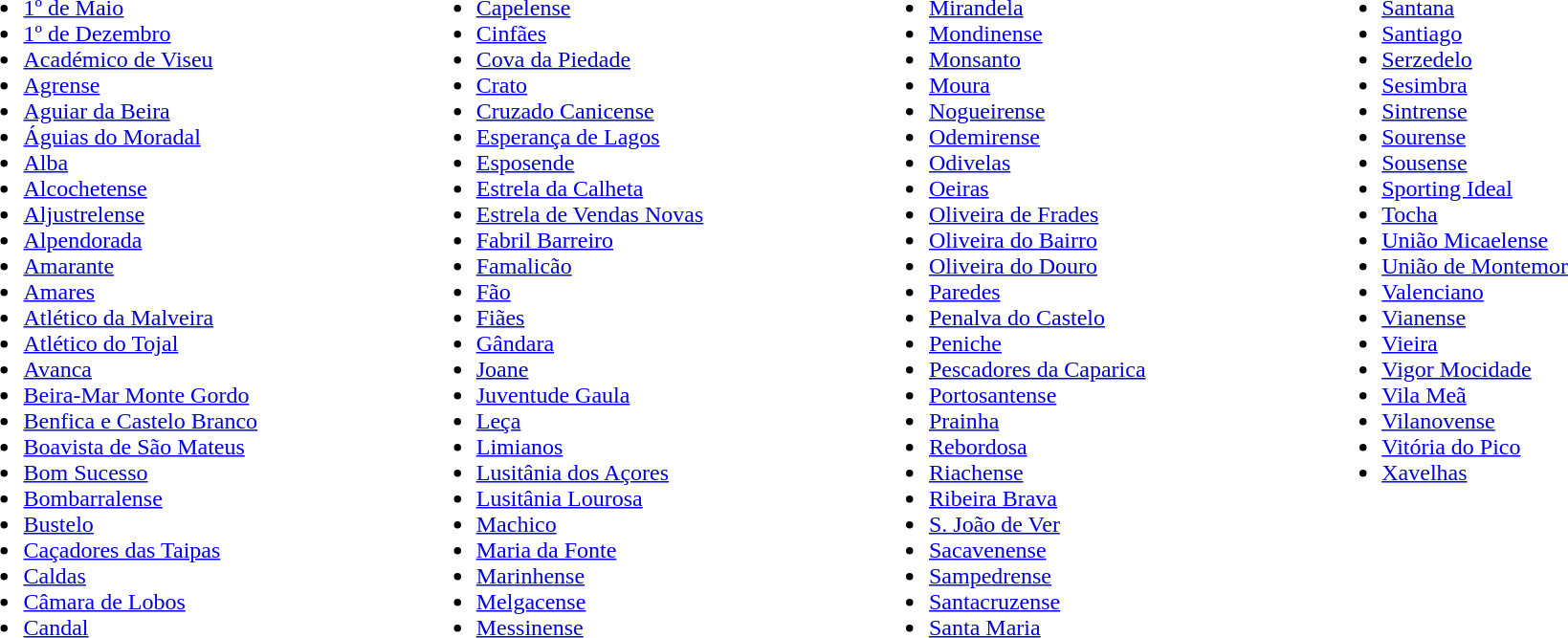<table width=100%>
<tr>
<td width=25% valign="top"><br><ul><li><a href='#'>1º de Maio</a></li><li><a href='#'>1º de Dezembro</a></li><li><a href='#'>Académico de Viseu</a></li><li><a href='#'>Agrense</a></li><li><a href='#'>Aguiar da Beira</a></li><li><a href='#'>Águias do Moradal</a></li><li><a href='#'>Alba</a></li><li><a href='#'>Alcochetense</a></li><li><a href='#'>Aljustrelense</a></li><li><a href='#'>Alpendorada</a></li><li><a href='#'>Amarante</a></li><li><a href='#'>Amares</a></li><li><a href='#'>Atlético da Malveira</a></li><li><a href='#'>Atlético do Tojal</a></li><li><a href='#'>Avanca</a></li><li><a href='#'>Beira-Mar Monte Gordo</a></li><li><a href='#'>Benfica e Castelo Branco</a></li><li><a href='#'>Boavista de São Mateus</a></li><li><a href='#'>Bom Sucesso</a></li><li><a href='#'>Bombarralense</a></li><li><a href='#'>Bustelo</a></li><li><a href='#'>Caçadores das Taipas</a></li><li><a href='#'>Caldas</a></li><li><a href='#'>Câmara de Lobos</a></li><li><a href='#'>Candal</a></li></ul></td>
<td width=25% valign="top"><br><ul><li><a href='#'>Capelense</a></li><li><a href='#'>Cinfães</a></li><li><a href='#'>Cova da Piedade</a></li><li><a href='#'>Crato</a></li><li><a href='#'>Cruzado Canicense</a></li><li><a href='#'>Esperança de Lagos</a></li><li><a href='#'>Esposende</a></li><li><a href='#'>Estrela da Calheta</a></li><li><a href='#'>Estrela de Vendas Novas</a></li><li><a href='#'>Fabril Barreiro</a></li><li><a href='#'>Famalicão</a></li><li><a href='#'>Fão</a></li><li><a href='#'>Fiães</a></li><li><a href='#'>Gândara</a></li><li><a href='#'>Joane</a></li><li><a href='#'>Juventude Gaula</a></li><li><a href='#'>Leça</a></li><li><a href='#'>Limianos</a></li><li><a href='#'>Lusitânia dos Açores</a></li><li><a href='#'>Lusitânia Lourosa</a></li><li><a href='#'>Machico</a></li><li><a href='#'>Maria da Fonte</a></li><li><a href='#'>Marinhense</a></li><li><a href='#'>Melgacense</a></li><li><a href='#'>Messinense</a></li></ul></td>
<td width=25% valign="top"><br><ul><li><a href='#'>Mirandela</a></li><li><a href='#'>Mondinense</a></li><li><a href='#'>Monsanto</a></li><li><a href='#'>Moura</a></li><li><a href='#'>Nogueirense</a></li><li><a href='#'>Odemirense</a></li><li><a href='#'>Odivelas</a></li><li><a href='#'>Oeiras</a></li><li><a href='#'>Oliveira de Frades</a></li><li><a href='#'>Oliveira do Bairro</a></li><li><a href='#'>Oliveira do Douro</a></li><li><a href='#'>Paredes</a></li><li><a href='#'>Penalva do Castelo</a></li><li><a href='#'>Peniche</a></li><li><a href='#'>Pescadores da Caparica</a></li><li><a href='#'>Portosantense</a></li><li><a href='#'>Prainha</a></li><li><a href='#'>Rebordosa</a></li><li><a href='#'>Riachense</a></li><li><a href='#'>Ribeira Brava</a></li><li><a href='#'>S. João de Ver</a></li><li><a href='#'>Sacavenense</a></li><li><a href='#'>Sampedrense</a></li><li><a href='#'>Santacruzense</a></li><li><a href='#'>Santa Maria</a></li></ul></td>
<td width=25% valign="top"><br><ul><li><a href='#'>Santana</a></li><li><a href='#'>Santiago</a></li><li><a href='#'>Serzedelo</a></li><li><a href='#'>Sesimbra</a></li><li><a href='#'>Sintrense</a></li><li><a href='#'>Sourense</a></li><li><a href='#'>Sousense</a></li><li><a href='#'>Sporting Ideal</a></li><li><a href='#'>Tocha</a></li><li><a href='#'>União Micaelense</a></li><li><a href='#'>União de Montemor</a></li><li><a href='#'>Valenciano</a></li><li><a href='#'>Vianense</a></li><li><a href='#'>Vieira</a></li><li><a href='#'>Vigor Mocidade</a></li><li><a href='#'>Vila Meã</a></li><li><a href='#'>Vilanovense</a></li><li><a href='#'>Vitória do Pico</a></li><li><a href='#'>Xavelhas</a></li></ul></td>
</tr>
</table>
